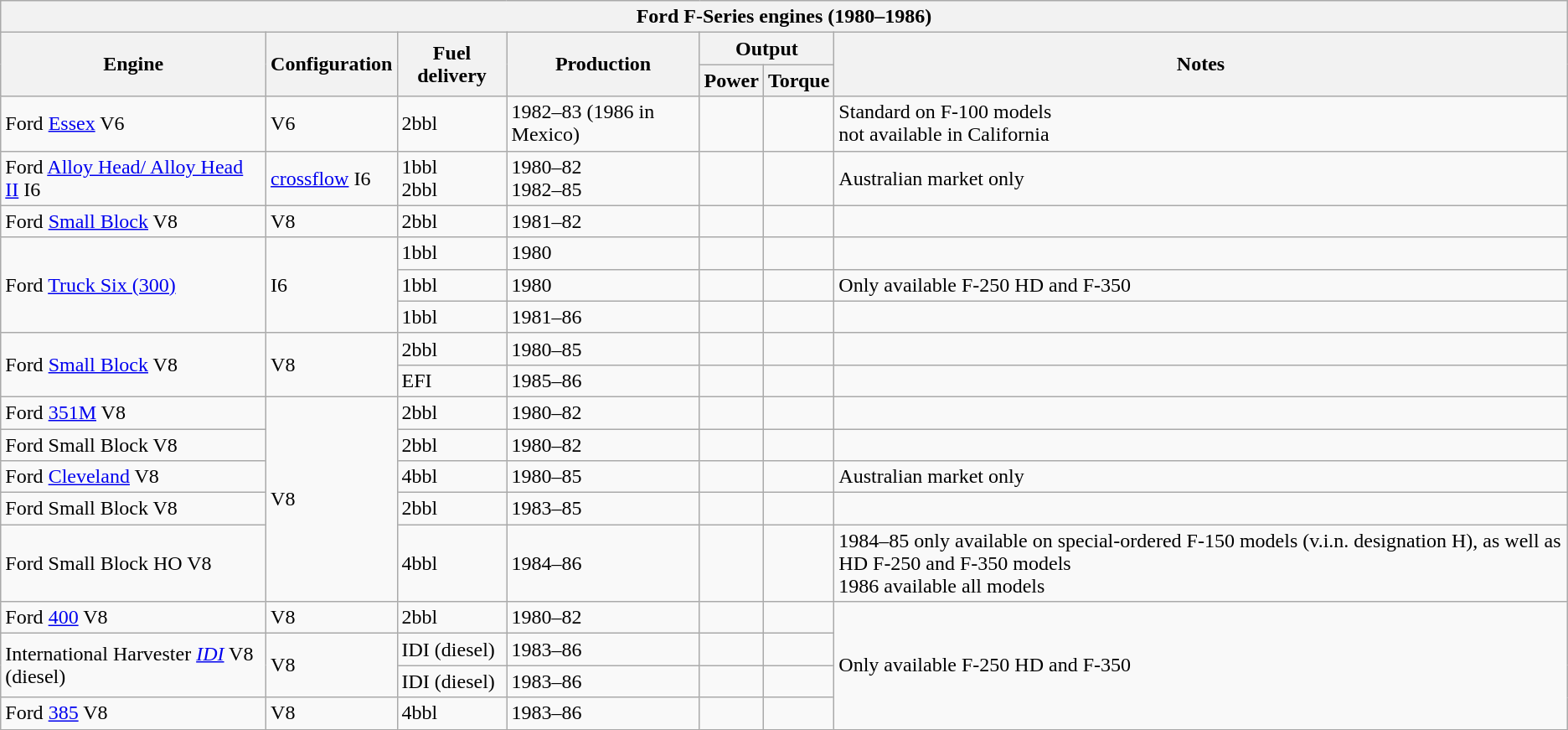<table class="wikitable">
<tr>
<th colspan="7">Ford F-Series engines (1980–1986)</th>
</tr>
<tr>
<th rowspan="2">Engine</th>
<th rowspan="2">Configuration</th>
<th rowspan="2">Fuel delivery</th>
<th rowspan="2">Production</th>
<th colspan="2">Output</th>
<th rowspan="2">Notes</th>
</tr>
<tr>
<th>Power</th>
<th>Torque</th>
</tr>
<tr>
<td>Ford <a href='#'>Essex</a> V6</td>
<td> V6</td>
<td>2bbl</td>
<td>1982–83 (1986 in Mexico)</td>
<td></td>
<td></td>
<td>Standard on F-100 models<br>not available in California</td>
</tr>
<tr>
<td>Ford <a href='#'>Alloy Head/ Alloy Head II</a> I6</td>
<td> <a href='#'>crossflow</a> I6</td>
<td>1bbl<br>2bbl</td>
<td>1980–82<br>1982–85</td>
<td><br></td>
<td><br></td>
<td>Australian market only</td>
</tr>
<tr>
<td>Ford <a href='#'>Small Block</a> V8</td>
<td> V8</td>
<td>2bbl</td>
<td>1981–82</td>
<td></td>
<td></td>
<td></td>
</tr>
<tr>
<td rowspan="3">Ford <a href='#'>Truck Six (300)</a></td>
<td rowspan="3"> I6</td>
<td>1bbl</td>
<td>1980</td>
<td></td>
<td></td>
<td></td>
</tr>
<tr>
<td>1bbl</td>
<td>1980</td>
<td></td>
<td></td>
<td>Only available F-250 HD and F-350</td>
</tr>
<tr>
<td>1bbl</td>
<td>1981–86</td>
<td></td>
<td></td>
<td></td>
</tr>
<tr>
<td rowspan="2">Ford <a href='#'>Small Block</a> V8</td>
<td rowspan="2"> V8</td>
<td>2bbl</td>
<td>1980–85</td>
<td></td>
<td></td>
<td></td>
</tr>
<tr>
<td>EFI</td>
<td>1985–86</td>
<td></td>
<td></td>
<td></td>
</tr>
<tr>
<td>Ford <a href='#'>351M</a> V8</td>
<td rowspan="5"> V8</td>
<td>2bbl</td>
<td>1980–82</td>
<td></td>
<td></td>
<td></td>
</tr>
<tr>
<td>Ford Small Block V8</td>
<td>2bbl</td>
<td>1980–82</td>
<td></td>
<td></td>
<td></td>
</tr>
<tr>
<td>Ford <a href='#'>Cleveland</a> V8</td>
<td>4bbl</td>
<td>1980–85</td>
<td></td>
<td></td>
<td>Australian market only</td>
</tr>
<tr>
<td>Ford Small Block V8</td>
<td>2bbl</td>
<td>1983–85</td>
<td></td>
<td></td>
<td></td>
</tr>
<tr>
<td>Ford Small Block HO V8</td>
<td>4bbl</td>
<td>1984–86</td>
<td></td>
<td></td>
<td>1984–85 only available on special-ordered F-150 models (v.i.n. designation H), as well as HD F-250 and F-350 models<br>1986 available all models</td>
</tr>
<tr>
<td>Ford <a href='#'>400</a> V8</td>
<td> V8</td>
<td>2bbl</td>
<td>1980–82</td>
<td></td>
<td></td>
<td rowspan="4">Only available F-250 HD and F-350</td>
</tr>
<tr>
<td rowspan="2">International Harvester <em><a href='#'>IDI</a></em> V8 (diesel)</td>
<td rowspan="2"> V8</td>
<td>IDI (diesel)</td>
<td>1983–86</td>
<td></td>
<td></td>
</tr>
<tr>
<td>IDI (diesel)</td>
<td>1983–86</td>
<td></td>
<td></td>
</tr>
<tr>
<td>Ford <a href='#'>385</a> V8</td>
<td> V8</td>
<td>4bbl</td>
<td>1983–86</td>
<td></td>
<td></td>
</tr>
</table>
